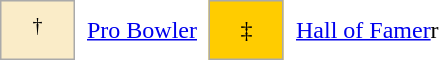<table border=0 cellspacing="0" cellpadding="8">
<tr>
<td style="background-color:#faecc8;border:1px solid #aaaaaa;width:2em;text-align:center"><sup>†</sup></td>
<td><a href='#'>Pro Bowler</a></td>
<td style="background-color:#FFCC00;border:1px solid #aaaaaa;width:2em;text-align:center">‡</td>
<td><a href='#'>Hall of Famer</a>r</td>
</tr>
</table>
